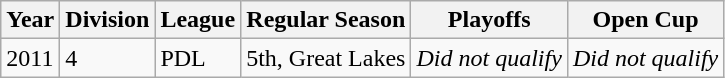<table class="wikitable">
<tr>
<th>Year</th>
<th>Division</th>
<th>League</th>
<th>Regular Season</th>
<th>Playoffs</th>
<th>Open Cup</th>
</tr>
<tr>
<td>2011</td>
<td>4</td>
<td>PDL</td>
<td>5th, Great Lakes</td>
<td><em>Did not qualify</em></td>
<td><em>Did not qualify</em></td>
</tr>
</table>
